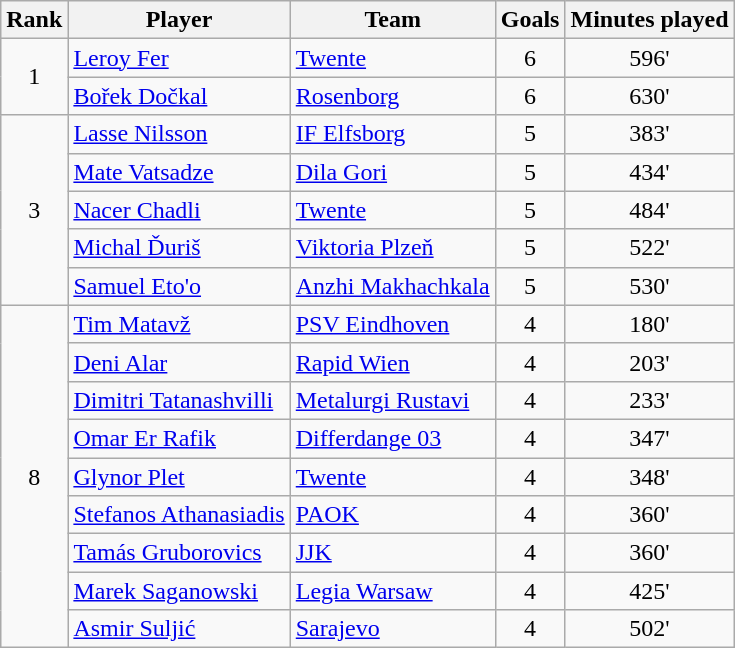<table class="wikitable" style="text-align:center">
<tr>
<th>Rank</th>
<th>Player</th>
<th>Team</th>
<th>Goals</th>
<th>Minutes played</th>
</tr>
<tr>
<td rowspan=2>1</td>
<td align=left> <a href='#'>Leroy Fer</a></td>
<td align=left> <a href='#'>Twente</a></td>
<td>6</td>
<td>596'</td>
</tr>
<tr>
<td align=left> <a href='#'>Bořek Dočkal</a></td>
<td align=left> <a href='#'>Rosenborg</a></td>
<td>6</td>
<td>630'</td>
</tr>
<tr>
<td rowspan=5>3</td>
<td align=left> <a href='#'>Lasse Nilsson</a></td>
<td align=left> <a href='#'>IF Elfsborg</a></td>
<td>5</td>
<td>383'</td>
</tr>
<tr>
<td align=left> <a href='#'>Mate Vatsadze</a></td>
<td align=left> <a href='#'>Dila Gori</a></td>
<td>5</td>
<td>434'</td>
</tr>
<tr>
<td align=left> <a href='#'>Nacer Chadli</a></td>
<td align=left> <a href='#'>Twente</a></td>
<td>5</td>
<td>484'</td>
</tr>
<tr>
<td align=left> <a href='#'>Michal Ďuriš</a></td>
<td align=left> <a href='#'>Viktoria Plzeň</a></td>
<td>5</td>
<td>522'</td>
</tr>
<tr>
<td align=left> <a href='#'>Samuel Eto'o</a></td>
<td align=left> <a href='#'>Anzhi Makhachkala</a></td>
<td>5</td>
<td>530'</td>
</tr>
<tr>
<td rowspan=9>8</td>
<td align=left> <a href='#'>Tim Matavž</a></td>
<td align=left> <a href='#'>PSV Eindhoven</a></td>
<td>4</td>
<td>180'</td>
</tr>
<tr>
<td align=left> <a href='#'>Deni Alar</a></td>
<td align=left> <a href='#'>Rapid Wien</a></td>
<td>4</td>
<td>203'</td>
</tr>
<tr>
<td align=left> <a href='#'>Dimitri Tatanashvilli</a></td>
<td align=left> <a href='#'>Metalurgi Rustavi</a></td>
<td>4</td>
<td>233'</td>
</tr>
<tr>
<td align=left> <a href='#'>Omar Er Rafik</a></td>
<td align=left> <a href='#'>Differdange 03</a></td>
<td>4</td>
<td>347'</td>
</tr>
<tr>
<td align=left> <a href='#'>Glynor Plet</a></td>
<td align=left> <a href='#'>Twente</a></td>
<td>4</td>
<td>348'</td>
</tr>
<tr>
<td align=left> <a href='#'>Stefanos Athanasiadis</a></td>
<td align=left> <a href='#'>PAOK</a></td>
<td>4</td>
<td>360'</td>
</tr>
<tr>
<td align=left> <a href='#'>Tamás Gruborovics</a></td>
<td align=left> <a href='#'>JJK</a></td>
<td>4</td>
<td>360'</td>
</tr>
<tr>
<td align=left> <a href='#'>Marek Saganowski</a></td>
<td align=left> <a href='#'>Legia Warsaw</a></td>
<td>4</td>
<td>425'</td>
</tr>
<tr>
<td align=left> <a href='#'>Asmir Suljić</a></td>
<td align=left> <a href='#'>Sarajevo</a></td>
<td>4</td>
<td>502'</td>
</tr>
</table>
